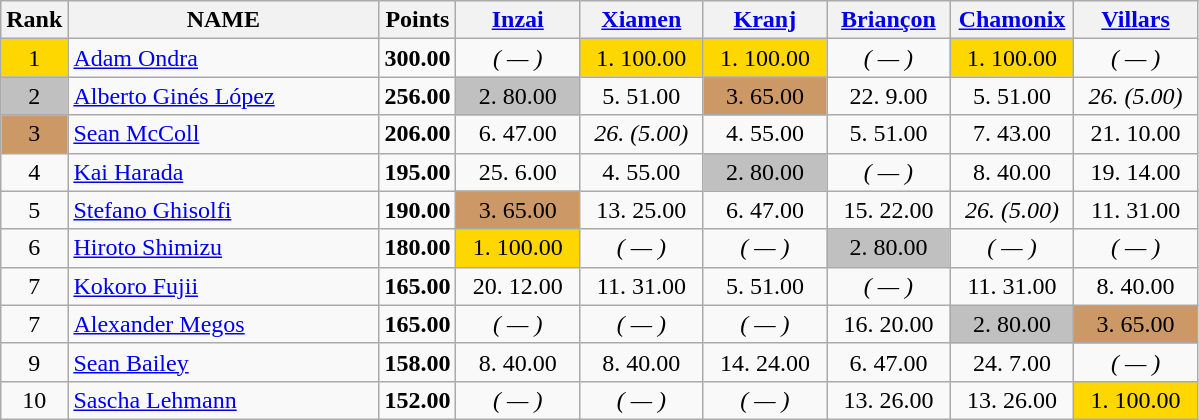<table class="wikitable sortable" style="text-align: center;">
<tr>
<th>Rank</th>
<th width = "200">NAME</th>
<th>Points</th>
<th width = "75" data-sort-type="number"><a href='#'>Inzai</a></th>
<th width = "75" data-sort-type="number"><a href='#'>Xiamen</a></th>
<th width = "75" data-sort-type="number"><a href='#'>Kranj</a></th>
<th width = "75" data-sort-type="number"><a href='#'>Briançon</a></th>
<th width = "75" data-sort-type="number"><a href='#'>Chamonix</a></th>
<th width = "75" data-sort-type="number"><a href='#'>Villars</a></th>
</tr>
<tr>
<td style="background: gold">1</td>
<td align="left"> <a href='#'>Adam Ondra</a></td>
<td><strong>300.00</strong></td>
<td><em>( — )</em></td>
<td style="background: gold">1. 100.00</td>
<td style="background: gold">1. 100.00</td>
<td><em>( — )</em></td>
<td style="background: gold">1. 100.00</td>
<td><em>( — )</em></td>
</tr>
<tr>
<td style="background: silver">2</td>
<td align="left"> <a href='#'>Alberto Ginés López</a></td>
<td><strong>256.00</strong></td>
<td style="background: silver">2. 80.00</td>
<td>5. 51.00</td>
<td style="background: #cc9966">3. 65.00</td>
<td>22. 9.00</td>
<td>5. 51.00</td>
<td><em>26. (5.00)</em></td>
</tr>
<tr>
<td style="background: #cc9966">3</td>
<td align="left"> <a href='#'>Sean McColl</a></td>
<td><strong>206.00</strong></td>
<td>6. 47.00</td>
<td><em>26. (5.00)</em></td>
<td>4. 55.00</td>
<td>5. 51.00</td>
<td>7. 43.00</td>
<td>21. 10.00</td>
</tr>
<tr>
<td>4</td>
<td align="left"> <a href='#'>Kai Harada</a></td>
<td><strong>195.00</strong></td>
<td>25. 6.00</td>
<td>4. 55.00</td>
<td style="background: silver">2. 80.00</td>
<td><em>( — )</em></td>
<td>8. 40.00</td>
<td>19. 14.00</td>
</tr>
<tr>
<td>5</td>
<td align="left"> <a href='#'>Stefano Ghisolfi</a></td>
<td><strong>190.00</strong></td>
<td style="background: #cc9966">3. 65.00</td>
<td>13. 25.00</td>
<td>6. 47.00</td>
<td>15. 22.00</td>
<td><em>26. (5.00)</em></td>
<td>11. 31.00</td>
</tr>
<tr>
<td>6</td>
<td align="left"> <a href='#'>Hiroto Shimizu</a></td>
<td><strong>180.00</strong></td>
<td style="background: gold">1. 100.00</td>
<td><em>( — )</em></td>
<td><em>( — )</em></td>
<td style="background: silver">2. 80.00</td>
<td><em>( — )</em></td>
<td><em>( — )</em></td>
</tr>
<tr>
<td>7</td>
<td align="left"> <a href='#'>Kokoro Fujii</a></td>
<td><strong>165.00</strong></td>
<td>20. 12.00</td>
<td>11. 31.00</td>
<td>5. 51.00</td>
<td><em>( — )</em></td>
<td>11. 31.00</td>
<td>8. 40.00</td>
</tr>
<tr>
<td>7</td>
<td align="left"> <a href='#'>Alexander Megos</a></td>
<td><strong>165.00</strong></td>
<td><em>( — )</em></td>
<td><em>( — )</em></td>
<td><em>( — )</em></td>
<td>16. 20.00</td>
<td style="background: silver">2. 80.00</td>
<td style="background: #cc9966">3. 65.00</td>
</tr>
<tr>
<td>9</td>
<td align="left"> <a href='#'>Sean Bailey</a></td>
<td><strong>158.00</strong></td>
<td>8. 40.00</td>
<td>8. 40.00</td>
<td>14. 24.00</td>
<td>6. 47.00</td>
<td>24. 7.00</td>
<td><em>( — )</em></td>
</tr>
<tr>
<td>10</td>
<td align="left"> <a href='#'>Sascha Lehmann</a></td>
<td><strong>152.00</strong></td>
<td><em>( — )</em></td>
<td><em>( — )</em></td>
<td><em>( — )</em></td>
<td>13. 26.00</td>
<td>13. 26.00</td>
<td style="background: gold">1. 100.00</td>
</tr>
</table>
